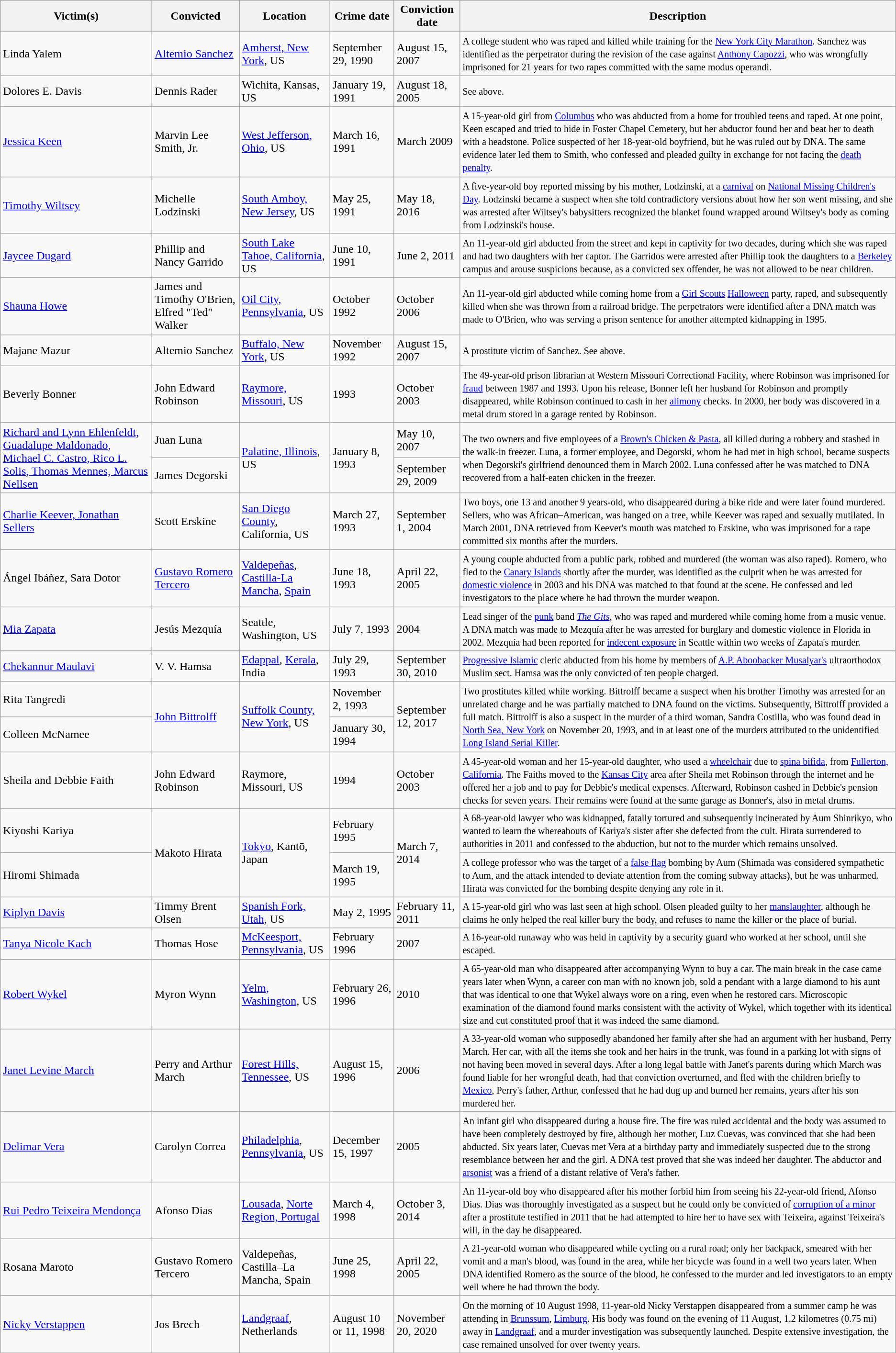<table class="wikitable sortable">
<tr>
<th scope="col">Victim(s)</th>
<th scope="col">Convicted</th>
<th scope="col">Location</th>
<th scope="col">Crime date</th>
<th scope="col">Conviction date</th>
<th scope="col">Description</th>
</tr>
<tr>
<td>Linda Yalem</td>
<td><a href='#'>Altemio Sanchez</a></td>
<td><a href='#'>Amherst, New York</a>, US</td>
<td>September 29, 1990</td>
<td>August 15, 2007</td>
<td><small>A college student who was raped and killed while training for the <a href='#'>New York City Marathon</a>. Sanchez was identified as the perpetrator during the revision of the case against <a href='#'>Anthony Capozzi</a>, who was wrongfully imprisoned for 21 years for two rapes committed with the same modus operandi.</small></td>
</tr>
<tr>
<td>Dolores E. Davis</td>
<td>Dennis Rader</td>
<td>Wichita, Kansas, US</td>
<td>January 19, 1991</td>
<td>August 18, 2005</td>
<td><small>See above.</small></td>
</tr>
<tr>
<td><a href='#'>Jessica Keen</a></td>
<td>Marvin Lee Smith, Jr.</td>
<td><a href='#'>West Jefferson, Ohio</a>, US</td>
<td>March 16, 1991</td>
<td>March 2009</td>
<td><small>A 15-year-old girl from <a href='#'>Columbus</a> who was abducted from a home for troubled teens and raped. At one point, Keen escaped and tried to hide in Foster Chapel Cemetery, but her abductor found her and beat her to death with a headstone. Police suspected of her 18-year-old boyfriend, but he was ruled out by DNA. The same evidence later led them to Smith, who confessed and pleaded guilty in exchange for not facing the <a href='#'>death penalty</a>.</small></td>
</tr>
<tr>
<td><a href='#'>Timothy Wiltsey</a></td>
<td>Michelle Lodzinski</td>
<td><a href='#'>South Amboy, New Jersey</a>, US</td>
<td>May 25, 1991</td>
<td>May 18, 2016</td>
<td><small>A five-year-old boy reported missing by his mother, Lodzinski, at a <a href='#'>carnival</a> on <a href='#'>National Missing Children's Day</a>. Lodzinski became a suspect when she told contradictory versions about how her son went missing, and she was arrested after Wiltsey's babysitters recognized the blanket found wrapped around Wiltsey's body as coming from Lodzinski's house.</small></td>
</tr>
<tr>
<td><a href='#'>Jaycee Dugard</a></td>
<td>Phillip and Nancy Garrido</td>
<td><a href='#'>South Lake Tahoe, California</a>, US</td>
<td>June 10, 1991</td>
<td>June 2, 2011</td>
<td><small>An 11-year-old girl abducted from the street and kept in captivity for two decades, during which she was raped and had two daughters with her captor. The Garridos were arrested after Phillip took the daughters to a <a href='#'>Berkeley</a> campus and arouse suspicions because, as a convicted sex offender, he was not allowed to be near children.</small></td>
</tr>
<tr>
<td><a href='#'>Shauna Howe</a></td>
<td>James and Timothy O'Brien, Elfred "Ted" Walker</td>
<td><a href='#'>Oil City, Pennsylvania</a>, US</td>
<td>October 1992</td>
<td>October 2006</td>
<td><small>An 11-year-old girl abducted while coming home from a <a href='#'>Girl Scouts</a> <a href='#'>Halloween</a> party, raped, and subsequently killed when she was thrown from a railroad bridge. The perpetrators were identified after a DNA match was made to O'Brien, who was serving a prison sentence for another attempted kidnapping in 1995.</small></td>
</tr>
<tr>
<td>Majane Mazur</td>
<td>Altemio Sanchez</td>
<td><a href='#'>Buffalo, New York</a>, US</td>
<td>November 1992</td>
<td>August 15, 2007</td>
<td><small>A prostitute victim of Sanchez. See above.</small></td>
</tr>
<tr>
<td>Beverly Bonner</td>
<td>John Edward Robinson</td>
<td><a href='#'>Raymore, Missouri</a>, US</td>
<td>1993</td>
<td>October 2003</td>
<td><small>The 49-year-old prison librarian at Western Missouri Correctional Facility, where Robinson was imprisoned for <a href='#'>fraud</a> between 1987 and 1993. Upon his release, Bonner left her husband for Robinson and promptly disappeared, while Robinson continued to cash in her <a href='#'>alimony</a> checks. In 2000, her body was discovered in a metal drum stored in a garage rented by Robinson.</small></td>
</tr>
<tr>
<td rowspan="2"><a href='#'>Richard and Lynn Ehlenfeldt, Guadalupe Maldonado, Michael C. Castro, Rico L. Solis, Thomas Mennes, Marcus Nellsen</a></td>
<td>Juan Luna</td>
<td rowspan="2"><a href='#'>Palatine, Illinois</a>, US</td>
<td rowspan="2">January 8, 1993</td>
<td>May 10, 2007</td>
<td rowspan="2"><small>The two owners and five employees of a <a href='#'>Brown's Chicken & Pasta</a>, all killed during a robbery and stashed in the walk-in freezer. Luna, a former employee, and Degorski, whom he had met in high school, became suspects when Degorski's girlfriend denounced them in March 2002. Luna confessed after he was matched to DNA recovered from a half-eaten chicken in the freezer.</small></td>
</tr>
<tr>
<td>James Degorski</td>
<td>September 29, 2009</td>
</tr>
<tr>
<td><a href='#'>Charlie Keever, Jonathan Sellers</a></td>
<td>Scott Erskine</td>
<td><a href='#'>San Diego County</a>, California, US</td>
<td>March 27, 1993</td>
<td>September 1, 2004</td>
<td><small>Two boys, one 13 and another 9 years-old, who disappeared during a bike ride and were later found murdered. Sellers, who was African–American, was hanged on a tree, while Keever was raped and sexually mutilated. In March 2001, DNA retrieved from Keever's mouth was matched to Erskine, who was imprisoned for a rape committed six months after the murders.</small></td>
</tr>
<tr>
<td>Ángel Ibáñez, Sara Dotor</td>
<td><a href='#'>Gustavo Romero Tercero</a></td>
<td><a href='#'>Valdepeñas</a>, <a href='#'>Castilla-La Mancha</a>, <a href='#'>Spain</a></td>
<td>June 18, 1993</td>
<td>April 22, 2005</td>
<td><small>A young couple abducted from a public park, robbed and murdered (the woman was also raped). Romero, who fled to the <a href='#'>Canary Islands</a> shortly after the murder, was identified as the culprit when he was arrested for <a href='#'>domestic violence</a> in 2003 and his DNA was matched to that found at the scene. He confessed and led investigators to the place where he had thrown the murder weapon.</small></td>
</tr>
<tr>
<td><a href='#'>Mia Zapata</a></td>
<td>Jesús Mezquía</td>
<td>Seattle, Washington, US</td>
<td>July 7, 1993</td>
<td>2004</td>
<td><small>Lead singer of the <a href='#'>punk</a> band <em><a href='#'>The Gits</a></em>, who was raped and murdered while coming home from a music venue. A DNA match was made to Mezquía after he was arrested for burglary and domestic violence in Florida in 2002. Mezquía had been reported for <a href='#'>indecent exposure</a> in Seattle within two weeks of Zapata's murder.</small></td>
</tr>
<tr>
<td><a href='#'>Chekannur Maulavi</a></td>
<td>V. V. Hamsa</td>
<td><a href='#'>Edappal</a>, <a href='#'>Kerala</a>, India</td>
<td>July 29, 1993</td>
<td>September 30, 2010</td>
<td><small><a href='#'>Progressive Islamic</a> cleric abducted from his home by members of <a href='#'>A.P. Aboobacker Musalyar's</a> ultraorthodox Muslim sect. Hamsa was the only convicted of ten people charged.</small></td>
</tr>
<tr>
<td>Rita Tangredi</td>
<td rowspan="2"><a href='#'>John Bittrolff</a></td>
<td rowspan="2"><a href='#'>Suffolk County, New York</a>, US</td>
<td>November 2, 1993</td>
<td rowspan="2">September 12, 2017</td>
<td rowspan="2"><small>Two prostitutes killed while working. Bittrolff became a suspect when his brother Timothy was arrested for an unrelated charge and he was partially matched to DNA found on the victims. Subsequently, Bittrolff provided a full match. Bittrolff is also a suspect in the murder of a third woman, Sandra Costilla, who was found dead in <a href='#'>North Sea, New York</a> on November 20, 1993, and in at least one of the murders attributed to the unidentified <a href='#'>Long Island Serial Killer</a>.</small></td>
</tr>
<tr>
<td>Colleen McNamee</td>
<td>January 30, 1994</td>
</tr>
<tr>
<td>Sheila and Debbie Faith</td>
<td>John Edward Robinson</td>
<td>Raymore, Missouri, US</td>
<td>1994</td>
<td>October 2003</td>
<td><small>A 45-year-old woman and her 15-year-old daughter, who used a <a href='#'>wheelchair</a> due to <a href='#'>spina bifida</a>, from <a href='#'>Fullerton, California</a>. The Faiths moved to the <a href='#'>Kansas City</a> area after Sheila met Robinson through the internet and he offered her a job and to pay for Debbie's medical expenses. Afterward, Robinson cashed in Debbie's pension checks for seven years. Their remains were found at the same garage as Bonner's, also in metal drums.</small></td>
</tr>
<tr>
<td>Kiyoshi Kariya</td>
<td rowspan="2">Makoto Hirata</td>
<td rowspan="2"><a href='#'>Tokyo</a>, Kantō, Japan</td>
<td>February 1995</td>
<td rowspan="2">March 7, 2014</td>
<td><small>A 68-year-old lawyer who was kidnapped, fatally tortured and subsequently incinerated by Aum Shinrikyo, who wanted to learn the whereabouts of Kariya's sister after she defected from the cult. Hirata surrendered to authorities in 2011 and confessed to the abduction, but not to the murder which remains unsolved.</small></td>
</tr>
<tr>
<td>Hiromi Shimada</td>
<td>March 19, 1995</td>
<td><small>A college professor who was the target of a <a href='#'>false flag</a> bombing by Aum (Shimada was considered sympathetic to Aum, and the attack intended to deviate attention from the coming subway attacks), but he was unharmed. Hirata was convicted for the bombing despite denying any role in it.</small></td>
</tr>
<tr>
<td><a href='#'>Kiplyn Davis</a></td>
<td>Timmy Brent Olsen</td>
<td><a href='#'>Spanish Fork, Utah</a>, US</td>
<td>May 2, 1995</td>
<td>February 11, 2011</td>
<td><small>A 15-year-old girl who was last seen at high school. Olsen pleaded guilty to her <a href='#'>manslaughter</a>, although he claims he only helped the real killer bury the body, and refuses to name the killer or the place of burial.</small></td>
</tr>
<tr>
<td><a href='#'>Tanya Nicole Kach</a></td>
<td>Thomas Hose</td>
<td><a href='#'>McKeesport, Pennsylvania</a>, US</td>
<td>February 1996</td>
<td>2007</td>
<td><small>A 16-year-old runaway who was held in captivity by a security guard who worked at her school, until she escaped.</small></td>
</tr>
<tr>
<td><a href='#'>Robert Wykel</a></td>
<td>Myron Wynn</td>
<td><a href='#'>Yelm, Washington</a>, US</td>
<td>February 26, 1996</td>
<td>2010</td>
<td><small>A 65-year-old man who disappeared after accompanying Wynn to buy a car. The main break in the case came years later when Wynn, a career con man with no known job, sold a pendant with a large diamond to his aunt that was identical to one that Wykel always wore on a ring, even when he restored cars. Microscopic examination of the diamond found marks consistent with the activity of Wykel, which together with its identical size and cut constituted proof that it was indeed the same diamond.</small></td>
</tr>
<tr>
<td><a href='#'>Janet Levine March</a></td>
<td>Perry and Arthur March</td>
<td><a href='#'>Forest Hills, Tennessee</a>, US</td>
<td>August 15, 1996</td>
<td>2006</td>
<td><small>A 33-year-old woman who supposedly abandoned her family after she had an argument with her husband, Perry March. Her car, with all the items she took and her hairs in the trunk, was found in a parking lot with signs of not having been moved in several days. After a long legal battle with Janet's parents during which March was found liable for her wrongful death, had that conviction overturned, and fled with the children briefly to <a href='#'>Mexico</a>, Perry's father, Arthur, confessed that he had dug up and burned her remains, years after his son murdered her.</small></td>
</tr>
<tr>
<td><a href='#'>Delimar Vera</a></td>
<td>Carolyn Correa</td>
<td><a href='#'>Philadelphia</a>, <a href='#'>Pennsylvania</a>, US</td>
<td>December 15, 1997</td>
<td>2005</td>
<td><small>An infant girl who disappeared during a house fire. The fire was ruled accidental and the body was assumed to have been completely destroyed by fire, although her mother, Luz Cuevas, was convinced that she had been abducted. Six years later, Cuevas met Vera at a birthday party and immediately suspected due to the strong resemblance between her and the girl. A DNA test proved that she was indeed her daughter. The abductor and <a href='#'>arsonist</a> was a friend of a distant relative of Vera's father.</small></td>
</tr>
<tr>
<td><a href='#'>Rui Pedro Teixeira Mendonça</a></td>
<td>Afonso Dias</td>
<td><a href='#'>Lousada</a>, <a href='#'>Norte Region, Portugal</a></td>
<td>March 4, 1998</td>
<td>October 3, 2014</td>
<td><small>An 11-year-old boy who disappeared after his mother forbid him from seeing his 22-year-old friend, Afonso Dias. Dias was thoroughly investigated as a suspect but he could only be convicted of <a href='#'>corruption of a minor</a> after a prostitute testified in 2011 that he had attempted to hire her to have sex with Teixeira, against Teixeira's will, in the day he disappeared.</small></td>
</tr>
<tr>
<td>Rosana Maroto</td>
<td>Gustavo Romero Tercero</td>
<td>Valdepeñas, Castilla–La Mancha, Spain</td>
<td>June 25, 1998</td>
<td>April 22, 2005</td>
<td><small>A 21-year-old woman who disappeared while cycling on a rural road; only her backpack, smeared with her vomit and a man's blood, was found in the area, while her bicycle was found in a well two years later. When DNA identified Romero as the source of the blood, he confessed to the murder and led investigators to an empty well where he had thrown the body.</small></td>
</tr>
<tr>
<td><a href='#'>Nicky Verstappen</a></td>
<td>Jos Brech</td>
<td><a href='#'>Landgraaf</a>, Netherlands</td>
<td>August 10 or 11, 1998</td>
<td>November 20, 2020</td>
<td><small>On the morning of 10 August 1998, 11-year-old Nicky Verstappen disappeared from a summer camp he was attending in <a href='#'>Brunssum</a>, <a href='#'>Limburg</a>. His body was found on the evening of 11 August, 1.2 kilometres (0.75 mi) away in <a href='#'>Landgraaf</a>, and a murder investigation was subsequently launched. Despite extensive investigation, the case remained unsolved for over twenty years.</small></td>
</tr>
</table>
